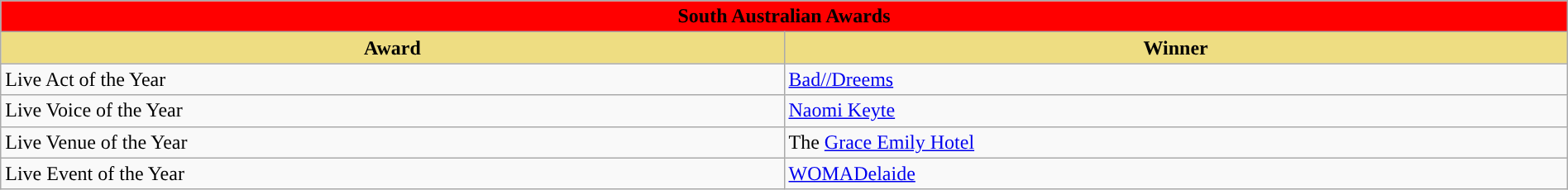<table class="wikitable" width=100%>
<tr>
<th colspan="2" ! style="width:15%;background:red">South Australian Awards</th>
</tr>
<tr>
<th style="width:10%;background:#EEDD82;">Award</th>
<th style="width:10%;background:#EEDD82;">Winner</th>
</tr>
<tr>
<td>Live Act of the Year</td>
<td><a href='#'>Bad//Dreems</a></td>
</tr>
<tr>
<td>Live Voice of the Year</td>
<td><a href='#'>Naomi Keyte</a></td>
</tr>
<tr>
<td>Live Venue of the Year</td>
<td>The <a href='#'>Grace Emily Hotel</a></td>
</tr>
<tr>
<td>Live Event of the Year</td>
<td><a href='#'>WOMADelaide</a></td>
</tr>
</table>
